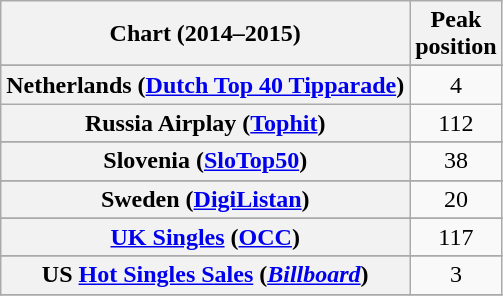<table class="wikitable sortable plainrowheaders" style="text-align:center;">
<tr>
<th scope="col">Chart (2014–2015)</th>
<th scope="col">Peak<br>position</th>
</tr>
<tr>
</tr>
<tr>
</tr>
<tr>
</tr>
<tr>
</tr>
<tr>
</tr>
<tr>
</tr>
<tr>
</tr>
<tr>
</tr>
<tr>
</tr>
<tr>
<th scope="row">Netherlands (<a href='#'>Dutch Top 40 Tipparade</a>)</th>
<td>4</td>
</tr>
<tr>
<th scope="row">Russia Airplay (<a href='#'>Tophit</a>)</th>
<td>112</td>
</tr>
<tr>
</tr>
<tr>
<th scope="row">Slovenia (<a href='#'>SloTop50</a>)</th>
<td>38</td>
</tr>
<tr>
</tr>
<tr>
<th scope="row">Sweden (<a href='#'>DigiListan</a>)</th>
<td>20</td>
</tr>
<tr>
</tr>
<tr>
<th scope="row"><a href='#'>UK Singles</a> (<a href='#'>OCC</a>)</th>
<td>117</td>
</tr>
<tr>
</tr>
<tr>
</tr>
<tr>
</tr>
<tr>
<th scope="row">US <a href='#'>Hot Singles Sales</a> (<em><a href='#'>Billboard</a></em>)</th>
<td>3</td>
</tr>
<tr>
</tr>
</table>
